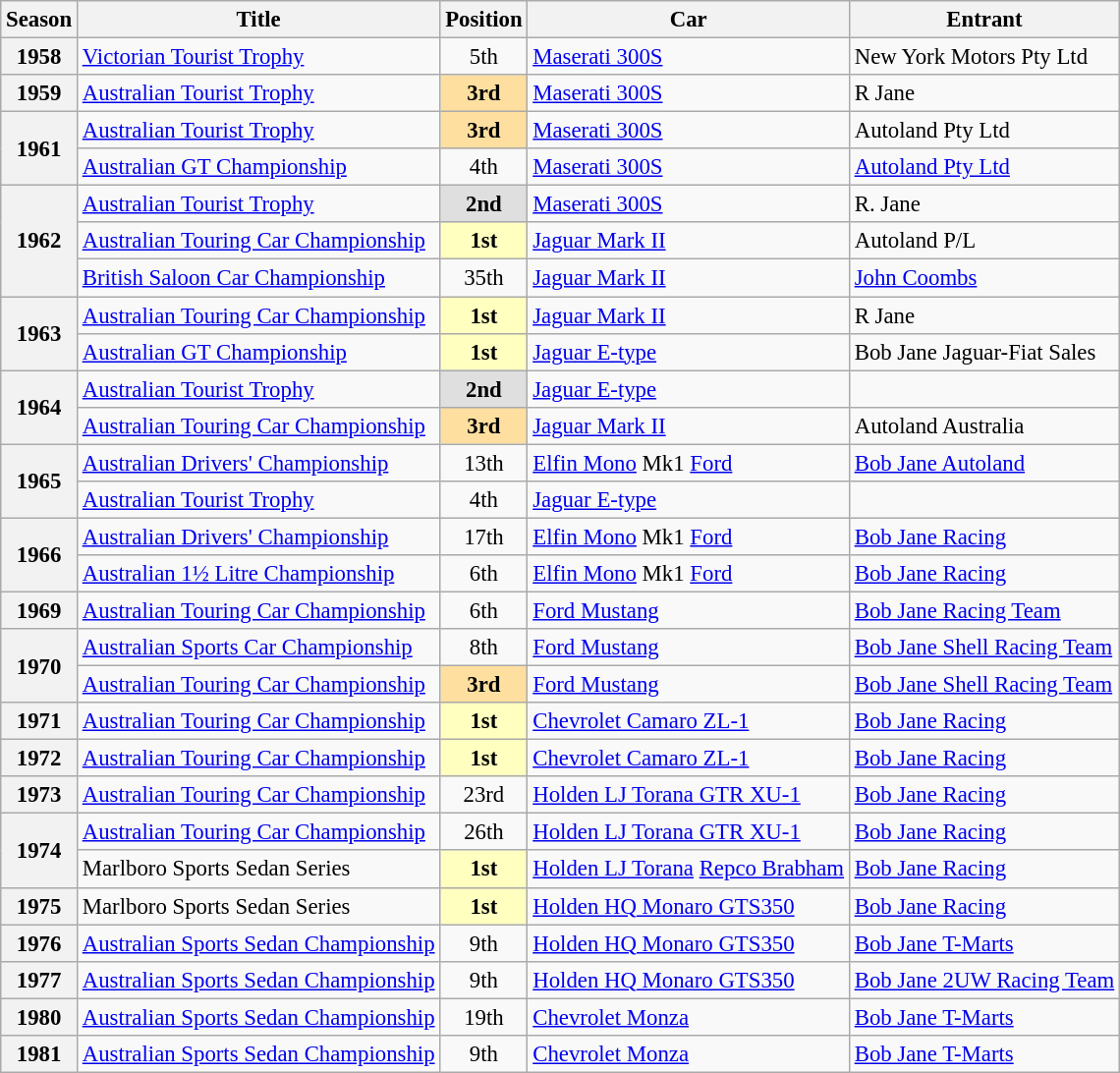<table class="wikitable" style="font-size: 95%;">
<tr>
<th>Season</th>
<th>Title</th>
<th>Position</th>
<th>Car</th>
<th>Entrant</th>
</tr>
<tr>
<th>1958</th>
<td><a href='#'>Victorian Tourist Trophy</a></td>
<td align="center">5th</td>
<td><a href='#'>Maserati 300S</a></td>
<td>New York Motors Pty Ltd</td>
</tr>
<tr>
<th>1959</th>
<td><a href='#'>Australian Tourist Trophy</a></td>
<td align="center" style="background:#ffdf9f;"><strong>3rd</strong></td>
<td><a href='#'>Maserati 300S</a></td>
<td>R Jane</td>
</tr>
<tr>
<th rowspan=2>1961</th>
<td><a href='#'>Australian Tourist Trophy</a></td>
<td align="center" style="background:#ffdf9f;"><strong>3rd</strong></td>
<td><a href='#'>Maserati 300S</a></td>
<td>Autoland Pty Ltd</td>
</tr>
<tr>
<td><a href='#'>Australian GT Championship</a></td>
<td align="center">4th</td>
<td><a href='#'>Maserati 300S</a></td>
<td><a href='#'>Autoland Pty Ltd</a></td>
</tr>
<tr>
<th rowspan=3>1962</th>
<td><a href='#'>Australian Tourist Trophy</a></td>
<td align="center" style="background:#dfdfdf;"><strong>2nd</strong></td>
<td><a href='#'>Maserati 300S</a></td>
<td>R. Jane</td>
</tr>
<tr>
<td><a href='#'>Australian Touring Car Championship</a></td>
<td align="center" style="background:#ffffbf;"><strong>1st</strong></td>
<td><a href='#'>Jaguar Mark II</a></td>
<td>Autoland P/L</td>
</tr>
<tr>
<td><a href='#'>British Saloon Car Championship</a></td>
<td align="center">35th</td>
<td><a href='#'>Jaguar Mark II</a></td>
<td><a href='#'>John Coombs</a></td>
</tr>
<tr>
<th rowspan=2>1963</th>
<td><a href='#'>Australian Touring Car Championship</a></td>
<td align="center" style="background:#ffffbf;"><strong>1st</strong></td>
<td><a href='#'>Jaguar Mark II</a></td>
<td>R Jane</td>
</tr>
<tr>
<td><a href='#'>Australian GT Championship</a></td>
<td align="center" style="background:#ffffbf;"><strong>1st</strong></td>
<td><a href='#'>Jaguar E-type</a></td>
<td>Bob Jane Jaguar-Fiat Sales</td>
</tr>
<tr>
<th rowspan=2>1964</th>
<td><a href='#'>Australian Tourist Trophy</a></td>
<td align="center" style="background:#dfdfdf;"><strong>2nd</strong></td>
<td><a href='#'>Jaguar E-type</a></td>
<td></td>
</tr>
<tr>
<td><a href='#'>Australian Touring Car Championship</a></td>
<td align="center" style="background:#ffdf9f;"><strong>3rd</strong></td>
<td><a href='#'>Jaguar Mark II</a></td>
<td>Autoland Australia</td>
</tr>
<tr>
<th rowspan=2>1965</th>
<td><a href='#'>Australian Drivers' Championship</a></td>
<td align="center">13th</td>
<td><a href='#'>Elfin Mono</a> Mk1 <a href='#'>Ford</a></td>
<td><a href='#'>Bob Jane Autoland</a></td>
</tr>
<tr>
<td><a href='#'>Australian Tourist Trophy</a></td>
<td align="center">4th</td>
<td><a href='#'>Jaguar E-type</a></td>
<td></td>
</tr>
<tr>
<th rowspan=2>1966</th>
<td><a href='#'>Australian Drivers' Championship</a></td>
<td align="center">17th</td>
<td><a href='#'>Elfin Mono</a> Mk1 <a href='#'>Ford</a></td>
<td><a href='#'>Bob Jane Racing</a></td>
</tr>
<tr>
<td><a href='#'>Australian 1½ Litre Championship</a></td>
<td align="center">6th</td>
<td><a href='#'>Elfin Mono</a> Mk1 <a href='#'>Ford</a></td>
<td><a href='#'>Bob Jane Racing</a></td>
</tr>
<tr>
<th>1969</th>
<td><a href='#'>Australian Touring Car Championship</a></td>
<td align="center">6th</td>
<td><a href='#'>Ford Mustang</a></td>
<td><a href='#'>Bob Jane Racing Team</a></td>
</tr>
<tr>
<th rowspan=2>1970</th>
<td><a href='#'>Australian Sports Car Championship</a></td>
<td align="center">8th</td>
<td><a href='#'>Ford Mustang</a></td>
<td><a href='#'>Bob Jane Shell Racing Team</a></td>
</tr>
<tr>
<td><a href='#'>Australian Touring Car Championship</a></td>
<td align="center" style="background:#ffdf9f;"><strong>3rd</strong></td>
<td><a href='#'>Ford Mustang</a></td>
<td><a href='#'>Bob Jane Shell Racing Team</a></td>
</tr>
<tr>
<th>1971</th>
<td><a href='#'>Australian Touring Car Championship</a></td>
<td align="center" style="background:#ffffbf;"><strong>1st</strong></td>
<td><a href='#'>Chevrolet Camaro ZL-1</a></td>
<td><a href='#'>Bob Jane Racing</a></td>
</tr>
<tr>
<th>1972</th>
<td><a href='#'>Australian Touring Car Championship</a></td>
<td align="center" style="background:#ffffbf;"><strong>1st</strong></td>
<td><a href='#'>Chevrolet Camaro ZL-1</a></td>
<td><a href='#'>Bob Jane Racing</a></td>
</tr>
<tr>
<th>1973</th>
<td><a href='#'>Australian Touring Car Championship</a></td>
<td align="center">23rd</td>
<td><a href='#'>Holden LJ Torana GTR XU-1</a></td>
<td><a href='#'>Bob Jane Racing</a></td>
</tr>
<tr>
<th rowspan=2>1974</th>
<td><a href='#'>Australian Touring Car Championship</a></td>
<td align="center">26th</td>
<td><a href='#'>Holden LJ Torana GTR XU-1</a></td>
<td><a href='#'>Bob Jane Racing</a></td>
</tr>
<tr>
<td>Marlboro Sports Sedan Series</td>
<td align="center" style="background:#ffffbf;"><strong>1st</strong></td>
<td><a href='#'>Holden LJ Torana</a> <a href='#'>Repco Brabham</a></td>
<td><a href='#'>Bob Jane Racing</a></td>
</tr>
<tr>
<th>1975</th>
<td>Marlboro Sports Sedan Series</td>
<td align="center" style="background:#ffffbf;"><strong>1st</strong></td>
<td><a href='#'>Holden HQ Monaro GTS350</a></td>
<td><a href='#'>Bob Jane Racing</a></td>
</tr>
<tr>
<th>1976</th>
<td><a href='#'>Australian Sports Sedan Championship</a></td>
<td align=center>9th</td>
<td><a href='#'>Holden HQ Monaro GTS350</a></td>
<td><a href='#'>Bob Jane T-Marts</a></td>
</tr>
<tr>
<th>1977</th>
<td><a href='#'>Australian Sports Sedan Championship</a></td>
<td align=center>9th</td>
<td><a href='#'>Holden HQ Monaro GTS350</a></td>
<td><a href='#'>Bob Jane 2UW Racing Team</a></td>
</tr>
<tr>
<th>1980</th>
<td><a href='#'>Australian Sports Sedan Championship</a></td>
<td align=center>19th</td>
<td><a href='#'>Chevrolet Monza</a></td>
<td><a href='#'>Bob Jane T-Marts</a></td>
</tr>
<tr>
<th>1981</th>
<td><a href='#'>Australian Sports Sedan Championship</a></td>
<td align=center>9th</td>
<td><a href='#'>Chevrolet Monza</a></td>
<td><a href='#'>Bob Jane T-Marts</a></td>
</tr>
</table>
